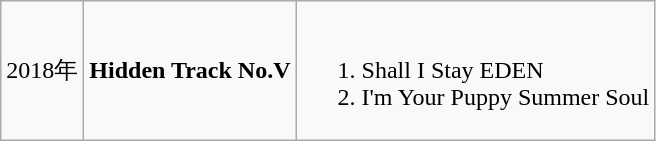<table class="wikitable">
<tr>
<td>2018年</td>
<td><strong>Hidden Track No.V</strong></td>
<td><br><ol><li>Shall I Stay EDEN</li><li>I'm Your Puppy Summer Soul</li></ol></td>
</tr>
</table>
